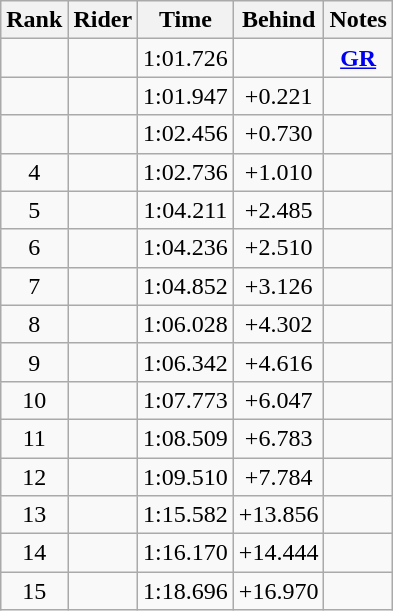<table class="wikitable sortable" style="text-align:center">
<tr>
<th>Rank</th>
<th>Rider</th>
<th>Time</th>
<th>Behind</th>
<th>Notes</th>
</tr>
<tr>
<td></td>
<td align=left></td>
<td>1:01.726</td>
<td></td>
<td><strong><a href='#'>GR</a></strong></td>
</tr>
<tr>
<td></td>
<td align=left></td>
<td>1:01.947</td>
<td>+0.221</td>
<td></td>
</tr>
<tr>
<td></td>
<td align=left></td>
<td>1:02.456</td>
<td>+0.730</td>
<td></td>
</tr>
<tr>
<td>4</td>
<td align=left></td>
<td>1:02.736</td>
<td>+1.010</td>
<td></td>
</tr>
<tr>
<td>5</td>
<td align=left></td>
<td>1:04.211</td>
<td>+2.485</td>
<td></td>
</tr>
<tr>
<td>6</td>
<td align=left></td>
<td>1:04.236</td>
<td>+2.510</td>
<td></td>
</tr>
<tr>
<td>7</td>
<td align=left></td>
<td>1:04.852</td>
<td>+3.126</td>
<td></td>
</tr>
<tr>
<td>8</td>
<td align=left></td>
<td>1:06.028</td>
<td>+4.302</td>
<td></td>
</tr>
<tr>
<td>9</td>
<td align=left></td>
<td>1:06.342</td>
<td>+4.616</td>
<td></td>
</tr>
<tr>
<td>10</td>
<td align=left></td>
<td>1:07.773</td>
<td>+6.047</td>
<td></td>
</tr>
<tr>
<td>11</td>
<td align=left></td>
<td>1:08.509</td>
<td>+6.783</td>
<td></td>
</tr>
<tr>
<td>12</td>
<td align=left></td>
<td>1:09.510</td>
<td>+7.784</td>
<td></td>
</tr>
<tr>
<td>13</td>
<td align=left></td>
<td>1:15.582</td>
<td>+13.856</td>
<td></td>
</tr>
<tr>
<td>14</td>
<td align=left></td>
<td>1:16.170</td>
<td>+14.444</td>
<td></td>
</tr>
<tr>
<td>15</td>
<td align=left></td>
<td>1:18.696</td>
<td>+16.970</td>
<td></td>
</tr>
</table>
